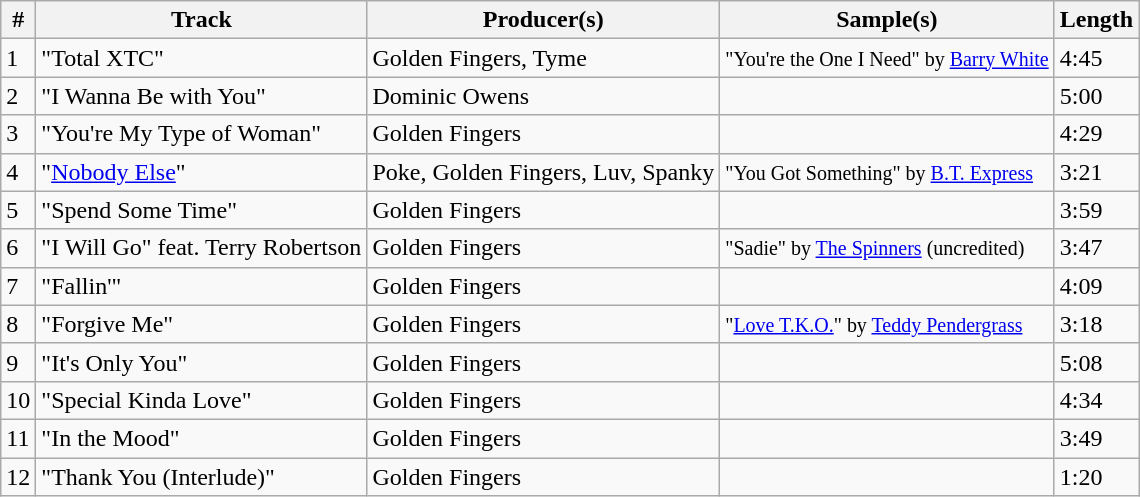<table class="wikitable">
<tr>
<th>#</th>
<th>Track</th>
<th>Producer(s)</th>
<th>Sample(s)</th>
<th>Length</th>
</tr>
<tr>
<td>1</td>
<td>"Total XTC"</td>
<td>Golden Fingers, Tyme</td>
<td><small>"You're the One I Need" by <a href='#'>Barry White</a></small></td>
<td>4:45</td>
</tr>
<tr>
<td>2</td>
<td>"I Wanna Be with You"</td>
<td>Dominic Owens</td>
<td></td>
<td>5:00</td>
</tr>
<tr>
<td>3</td>
<td>"You're My Type of Woman"</td>
<td>Golden Fingers</td>
<td></td>
<td>4:29</td>
</tr>
<tr>
<td>4</td>
<td>"<a href='#'>Nobody Else</a>"</td>
<td>Poke, Golden Fingers, Luv, Spanky</td>
<td><small>"You Got Something" by <a href='#'>B.T. Express</a></small></td>
<td>3:21</td>
</tr>
<tr>
<td>5</td>
<td>"Spend Some Time"</td>
<td>Golden Fingers</td>
<td></td>
<td>3:59</td>
</tr>
<tr>
<td>6</td>
<td>"I Will Go" feat. Terry Robertson</td>
<td>Golden Fingers</td>
<td><small>"Sadie" by <a href='#'>The Spinners</a> (uncredited)</small></td>
<td>3:47</td>
</tr>
<tr>
<td>7</td>
<td>"Fallin'"</td>
<td>Golden Fingers</td>
<td></td>
<td>4:09</td>
</tr>
<tr>
<td>8</td>
<td>"Forgive Me"</td>
<td>Golden Fingers</td>
<td><small>"<a href='#'>Love T.K.O.</a>" by <a href='#'>Teddy Pendergrass</a></small></td>
<td>3:18</td>
</tr>
<tr>
<td>9</td>
<td>"It's Only You"</td>
<td>Golden Fingers</td>
<td></td>
<td>5:08</td>
</tr>
<tr>
<td>10</td>
<td>"Special Kinda Love"</td>
<td>Golden Fingers</td>
<td></td>
<td>4:34</td>
</tr>
<tr>
<td>11</td>
<td>"In the Mood"</td>
<td>Golden Fingers</td>
<td></td>
<td>3:49</td>
</tr>
<tr>
<td>12</td>
<td>"Thank You (Interlude)"</td>
<td>Golden Fingers</td>
<td></td>
<td>1:20</td>
</tr>
</table>
